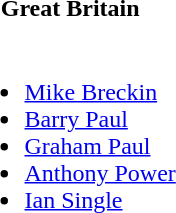<table>
<tr>
<th>Great Britain</th>
</tr>
<tr>
<td><br><ul><li><a href='#'>Mike Breckin</a></li><li><a href='#'>Barry Paul</a></li><li><a href='#'>Graham Paul</a></li><li><a href='#'>Anthony Power</a></li><li><a href='#'>Ian Single</a></li></ul></td>
</tr>
</table>
